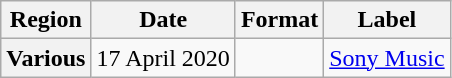<table class="wikitable plainrowheaders">
<tr>
<th>Region</th>
<th>Date</th>
<th>Format</th>
<th>Label</th>
</tr>
<tr>
<th scope="row">Various</th>
<td>17 April 2020</td>
<td></td>
<td><a href='#'>Sony Music</a></td>
</tr>
</table>
